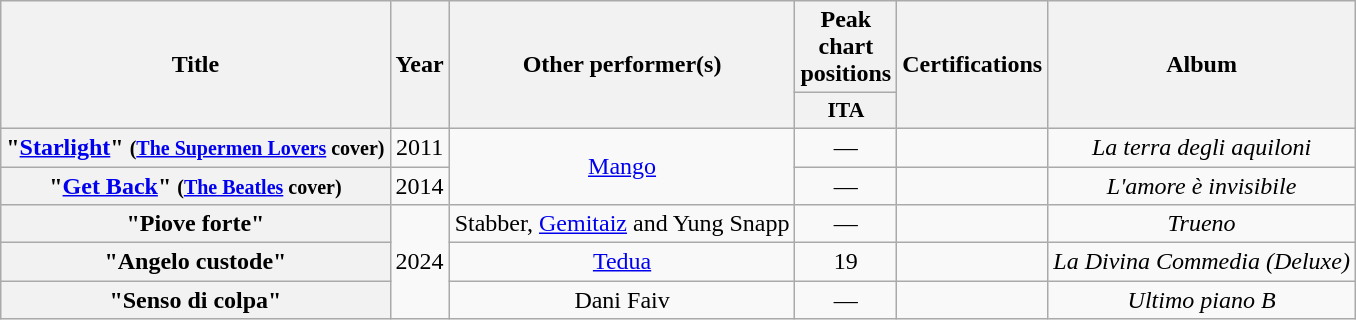<table class="wikitable plainrowheaders" style="text-align:center;">
<tr>
<th scope="col" rowspan="2">Title</th>
<th scope="col" rowspan="2">Year</th>
<th scope="col" rowspan="2">Other performer(s)</th>
<th scope="col" colspan="1">Peak chart positions</th>
<th scope="col" rowspan="2">Certifications</th>
<th scope="col" rowspan="2">Album</th>
</tr>
<tr>
<th scope="col" style="width:3em;font-size:90%;">ITA<br></th>
</tr>
<tr>
<th scope="row">"<a href='#'>Starlight</a>" <small>(<a href='#'>The Supermen Lovers</a> cover)</small></th>
<td>2011</td>
<td rowspan="2"><a href='#'>Mango</a></td>
<td>—</td>
<td></td>
<td><em>La terra degli aquiloni</em></td>
</tr>
<tr>
<th scope="row">"<a href='#'>Get Back</a>" <small>(<a href='#'>The Beatles</a> cover)</small></th>
<td>2014</td>
<td>—</td>
<td></td>
<td><em>L'amore è invisibile</em></td>
</tr>
<tr>
<th scope="row">"Piove forte"</th>
<td rowspan="3">2024</td>
<td>Stabber, <a href='#'>Gemitaiz</a> and Yung Snapp</td>
<td>—</td>
<td></td>
<td><em>Trueno</em></td>
</tr>
<tr>
<th scope="row">"Angelo custode"</th>
<td><a href='#'>Tedua</a></td>
<td>19</td>
<td></td>
<td><em>La Divina Commedia (Deluxe)</em></td>
</tr>
<tr>
<th scope="row">"Senso di colpa"</th>
<td>Dani Faiv</td>
<td>—</td>
<td></td>
<td><em>Ultimo piano B</em></td>
</tr>
</table>
